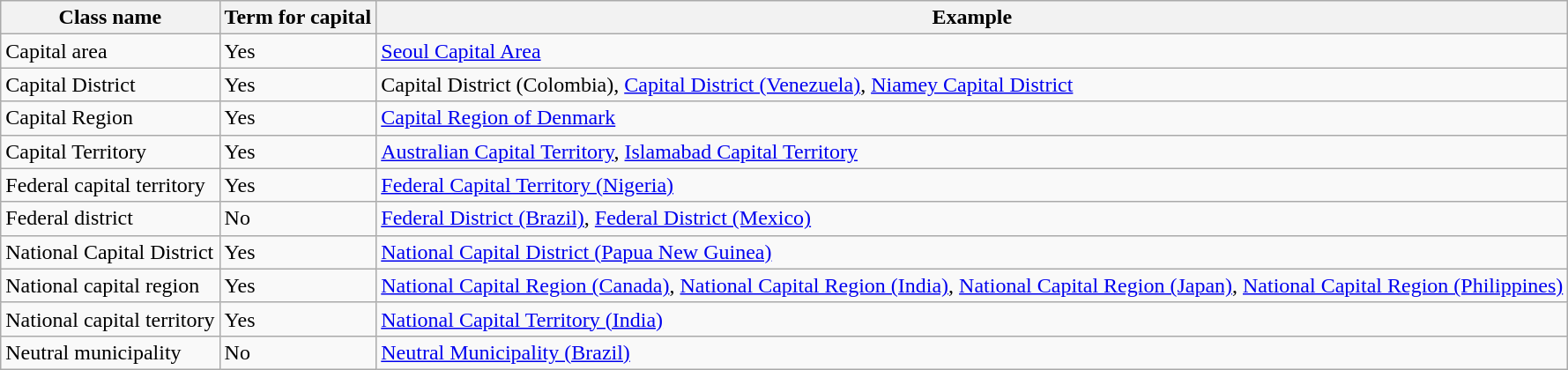<table class="wikitable sortable">
<tr>
<th>Class name</th>
<th>Term for capital</th>
<th>Example</th>
</tr>
<tr>
<td>Capital area</td>
<td>Yes</td>
<td><a href='#'>Seoul Capital Area</a></td>
</tr>
<tr>
<td>Capital District</td>
<td>Yes</td>
<td>Capital District (Colombia), <a href='#'>Capital District (Venezuela)</a>, <a href='#'>Niamey Capital District</a></td>
</tr>
<tr>
<td>Capital Region</td>
<td>Yes</td>
<td><a href='#'>Capital Region of Denmark</a></td>
</tr>
<tr>
<td>Capital Territory</td>
<td>Yes</td>
<td><a href='#'>Australian Capital Territory</a>, <a href='#'>Islamabad Capital Territory</a></td>
</tr>
<tr>
<td>Federal capital territory</td>
<td>Yes</td>
<td><a href='#'>Federal Capital Territory (Nigeria)</a></td>
</tr>
<tr>
<td>Federal district</td>
<td>No</td>
<td><a href='#'>Federal District (Brazil)</a>, <a href='#'>Federal District (Mexico)</a></td>
</tr>
<tr>
<td>National Capital District</td>
<td>Yes</td>
<td><a href='#'>National Capital District (Papua New Guinea)</a></td>
</tr>
<tr>
<td>National capital region</td>
<td>Yes</td>
<td><a href='#'>National Capital Region (Canada)</a>, <a href='#'>National Capital Region (India)</a>, <a href='#'>National Capital Region (Japan)</a>, <a href='#'>National Capital Region (Philippines)</a></td>
</tr>
<tr>
<td>National capital territory</td>
<td>Yes</td>
<td><a href='#'>National Capital Territory (India)</a></td>
</tr>
<tr>
<td>Neutral municipality</td>
<td>No</td>
<td><a href='#'>Neutral Municipality (Brazil)</a></td>
</tr>
</table>
